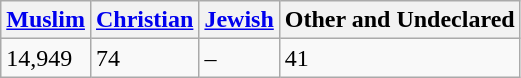<table class="wikitable">
<tr>
<th><a href='#'>Muslim</a></th>
<th><a href='#'>Christian</a></th>
<th><a href='#'>Jewish</a></th>
<th>Other and Undeclared</th>
</tr>
<tr>
<td>14,949</td>
<td>74</td>
<td>–</td>
<td>41</td>
</tr>
</table>
